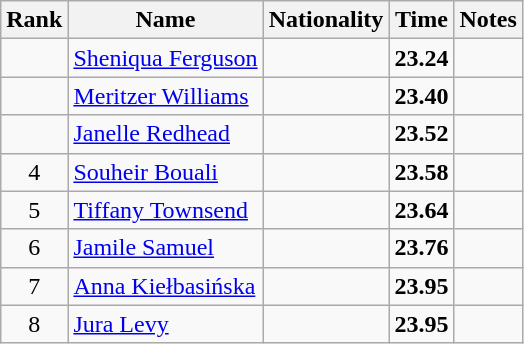<table class="wikitable sortable" style="text-align:center">
<tr>
<th>Rank</th>
<th>Name</th>
<th>Nationality</th>
<th>Time</th>
<th>Notes</th>
</tr>
<tr>
<td></td>
<td align=left><a href='#'>Sheniqua Ferguson</a></td>
<td align=left></td>
<td><strong>23.24</strong></td>
<td></td>
</tr>
<tr>
<td></td>
<td align=left><a href='#'>Meritzer Williams</a></td>
<td align=left></td>
<td><strong>23.40</strong></td>
<td></td>
</tr>
<tr>
<td></td>
<td align=left><a href='#'>Janelle Redhead</a></td>
<td align=left></td>
<td><strong>23.52</strong></td>
<td></td>
</tr>
<tr>
<td>4</td>
<td align=left><a href='#'>Souheir Bouali</a></td>
<td align=left></td>
<td><strong>23.58</strong></td>
<td></td>
</tr>
<tr>
<td>5</td>
<td align=left><a href='#'>Tiffany Townsend</a></td>
<td align=left></td>
<td><strong>23.64</strong></td>
<td></td>
</tr>
<tr>
<td>6</td>
<td align=left><a href='#'>Jamile Samuel</a></td>
<td align=left></td>
<td><strong>23.76</strong></td>
<td></td>
</tr>
<tr>
<td>7</td>
<td align=left><a href='#'>Anna Kiełbasińska</a></td>
<td align=left></td>
<td><strong>23.95</strong></td>
<td></td>
</tr>
<tr>
<td>8</td>
<td align=left><a href='#'>Jura Levy</a></td>
<td align=left></td>
<td><strong>23.95</strong></td>
<td></td>
</tr>
</table>
